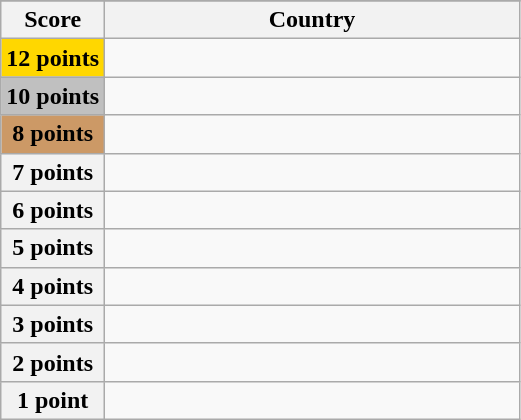<table class="wikitable">
<tr>
</tr>
<tr>
<th scope="col" width="20%">Score</th>
<th scope="col">Country</th>
</tr>
<tr>
<th scope="row" style="background:gold">12 points</th>
<td></td>
</tr>
<tr>
<th scope="row" style="background:silver">10 points</th>
<td></td>
</tr>
<tr>
<th scope="row" style="background:#CC9966">8 points</th>
<td></td>
</tr>
<tr>
<th scope="row">7 points</th>
<td></td>
</tr>
<tr>
<th scope="row">6 points</th>
<td></td>
</tr>
<tr>
<th scope="row">5 points</th>
<td></td>
</tr>
<tr>
<th scope="row">4 points</th>
<td></td>
</tr>
<tr>
<th scope="row">3 points</th>
<td></td>
</tr>
<tr>
<th scope="row">2 points</th>
<td></td>
</tr>
<tr>
<th scope="row">1 point</th>
<td></td>
</tr>
</table>
